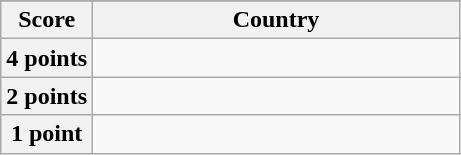<table class="wikitable">
<tr>
</tr>
<tr>
<th scope="col" width="20%">Score</th>
<th scope="col">Country</th>
</tr>
<tr>
<th scope="row">4 points</th>
<td></td>
</tr>
<tr>
<th scope="row">2 points</th>
<td></td>
</tr>
<tr>
<th scope="row">1 point</th>
<td></td>
</tr>
</table>
